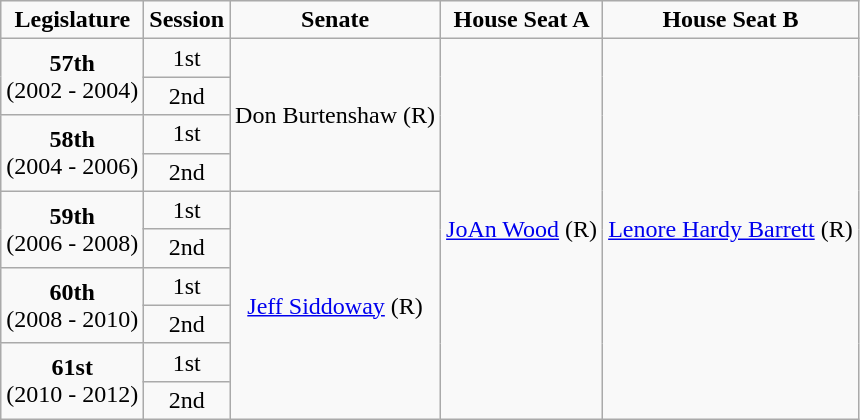<table class=wikitable style="text-align:center">
<tr>
<td><strong>Legislature</strong></td>
<td><strong>Session</strong></td>
<td><strong>Senate</strong></td>
<td><strong>House Seat A</strong></td>
<td><strong>House Seat B</strong></td>
</tr>
<tr>
<td rowspan="2" colspan="1" style="text-align: center;"><strong>57th</strong> <br> (2002 - 2004)</td>
<td>1st</td>
<td rowspan="4" colspan="1" style="text-align: center;" >Don Burtenshaw (R)</td>
<td rowspan="10" colspan="1" style="text-align: center;" ><a href='#'>JoAn Wood</a> (R)</td>
<td rowspan="10" colspan="1" style="text-align: center;" ><a href='#'>Lenore Hardy Barrett</a> (R)</td>
</tr>
<tr>
<td>2nd</td>
</tr>
<tr>
<td rowspan="2" colspan="1" style="text-align: center;"><strong>58th</strong> <br> (2004 - 2006)</td>
<td>1st</td>
</tr>
<tr>
<td>2nd</td>
</tr>
<tr>
<td rowspan="2" colspan="1" style="text-align: center;"><strong>59th</strong> <br> (2006 - 2008)</td>
<td>1st</td>
<td rowspan="6" colspan="1" style="text-align: center;" ><a href='#'>Jeff Siddoway</a> (R)</td>
</tr>
<tr>
<td>2nd</td>
</tr>
<tr>
<td rowspan="2" colspan="1" style="text-align: center;"><strong>60th</strong> <br> (2008 - 2010)</td>
<td>1st</td>
</tr>
<tr>
<td>2nd</td>
</tr>
<tr>
<td rowspan="2" colspan="1" style="text-align: center;"><strong>61st</strong> <br> (2010 - 2012)</td>
<td>1st</td>
</tr>
<tr>
<td>2nd</td>
</tr>
</table>
